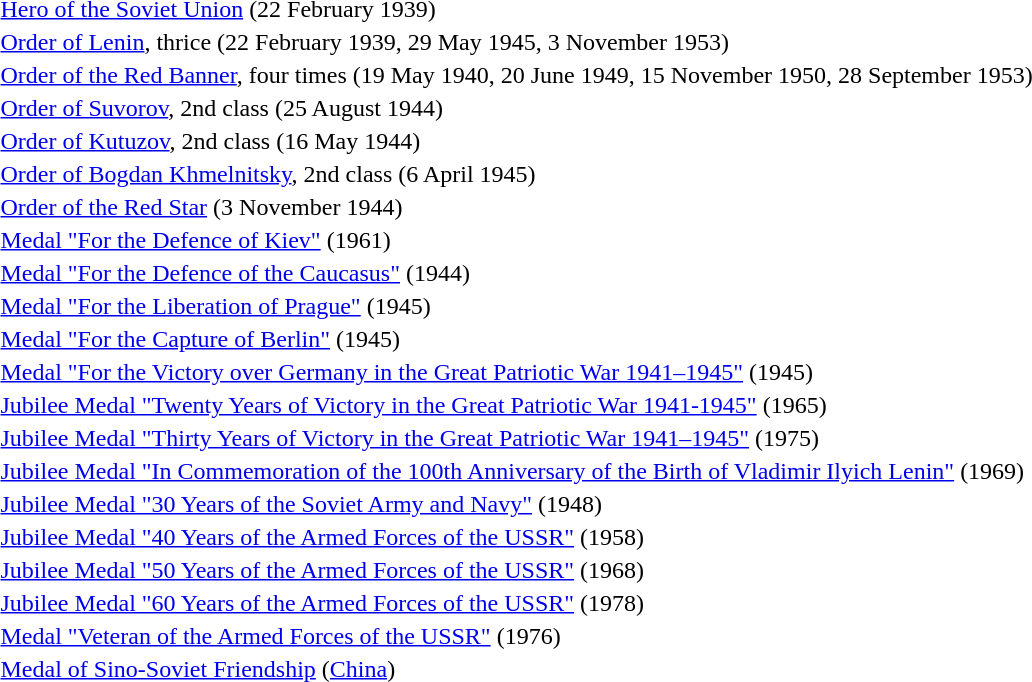<table>
<tr>
<td></td>
<td><a href='#'>Hero of the Soviet Union</a> (22 February 1939)</td>
</tr>
<tr>
<td></td>
<td><a href='#'>Order of Lenin</a>, thrice (22 February 1939, 29 May 1945, 3 November 1953)</td>
</tr>
<tr>
<td></td>
<td><a href='#'>Order of the Red Banner</a>, four times (19 May 1940, 20 June 1949, 15 November 1950, 28 September 1953)</td>
</tr>
<tr>
<td></td>
<td><a href='#'>Order of Suvorov</a>, 2nd class (25 August 1944)</td>
</tr>
<tr>
<td></td>
<td><a href='#'>Order of Kutuzov</a>, 2nd class (16 May 1944)</td>
</tr>
<tr>
<td></td>
<td><a href='#'>Order of Bogdan Khmelnitsky</a>, 2nd class (6 April 1945)</td>
</tr>
<tr>
<td></td>
<td><a href='#'>Order of the Red Star</a> (3 November 1944)</td>
</tr>
<tr>
<td></td>
<td><a href='#'>Medal "For the Defence of Kiev"</a> (1961)</td>
</tr>
<tr>
<td></td>
<td><a href='#'>Medal "For the Defence of the Caucasus"</a> (1944)</td>
</tr>
<tr>
<td></td>
<td><a href='#'>Medal "For the Liberation of Prague"</a> (1945)</td>
</tr>
<tr>
<td></td>
<td><a href='#'>Medal "For the Capture of Berlin"</a> (1945)</td>
</tr>
<tr>
<td></td>
<td><a href='#'>Medal "For the Victory over Germany in the Great Patriotic War 1941–1945"</a> (1945)</td>
</tr>
<tr>
<td></td>
<td><a href='#'>Jubilee Medal "Twenty Years of Victory in the Great Patriotic War 1941-1945"</a> (1965)</td>
</tr>
<tr>
<td></td>
<td><a href='#'>Jubilee Medal "Thirty Years of Victory in the Great Patriotic War 1941–1945"</a> (1975)</td>
</tr>
<tr>
<td></td>
<td><a href='#'>Jubilee Medal "In Commemoration of the 100th Anniversary of the Birth of Vladimir Ilyich Lenin"</a> (1969)</td>
</tr>
<tr>
<td></td>
<td><a href='#'>Jubilee Medal "30 Years of the Soviet Army and Navy"</a> (1948)</td>
</tr>
<tr>
<td></td>
<td><a href='#'>Jubilee Medal "40 Years of the Armed Forces of the USSR"</a> (1958)</td>
</tr>
<tr>
<td></td>
<td><a href='#'>Jubilee Medal "50 Years of the Armed Forces of the USSR"</a> (1968)</td>
</tr>
<tr>
<td></td>
<td><a href='#'>Jubilee Medal "60 Years of the Armed Forces of the USSR"</a> (1978)</td>
</tr>
<tr>
<td></td>
<td><a href='#'>Medal "Veteran of the Armed Forces of the USSR"</a> (1976)</td>
</tr>
<tr>
<td></td>
<td><a href='#'>Medal of Sino-Soviet Friendship</a> (<a href='#'>China</a>)</td>
</tr>
<tr>
</tr>
</table>
